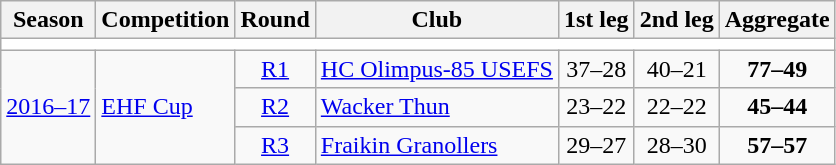<table class="wikitable">
<tr>
<th>Season</th>
<th>Competition</th>
<th>Round</th>
<th>Club</th>
<th>1st leg</th>
<th>2nd leg</th>
<th>Aggregate</th>
</tr>
<tr>
<td colspan="7" bgcolor=white></td>
</tr>
<tr>
<td rowspan="3"><a href='#'>2016–17</a></td>
<td rowspan="3"><a href='#'>EHF Cup</a></td>
<td style="text-align:center;"><a href='#'>R1</a></td>
<td> <a href='#'>HC Olimpus-85 USEFS</a></td>
<td style="text-align:center;">37–28</td>
<td style="text-align:center;">40–21</td>
<td style="text-align:center;"><strong>77–49</strong></td>
</tr>
<tr>
<td style="text-align:center;"><a href='#'>R2</a></td>
<td> <a href='#'>Wacker Thun</a></td>
<td style="text-align:center;">23–22</td>
<td style="text-align:center;">22–22</td>
<td style="text-align:center;"><strong>45–44</strong></td>
</tr>
<tr>
<td style="text-align:center;"><a href='#'>R3</a></td>
<td> <a href='#'>Fraikin Granollers</a></td>
<td style="text-align:center;">29–27</td>
<td style="text-align:center;">28–30</td>
<td style="text-align:center;"><strong>57–57</strong></td>
</tr>
</table>
